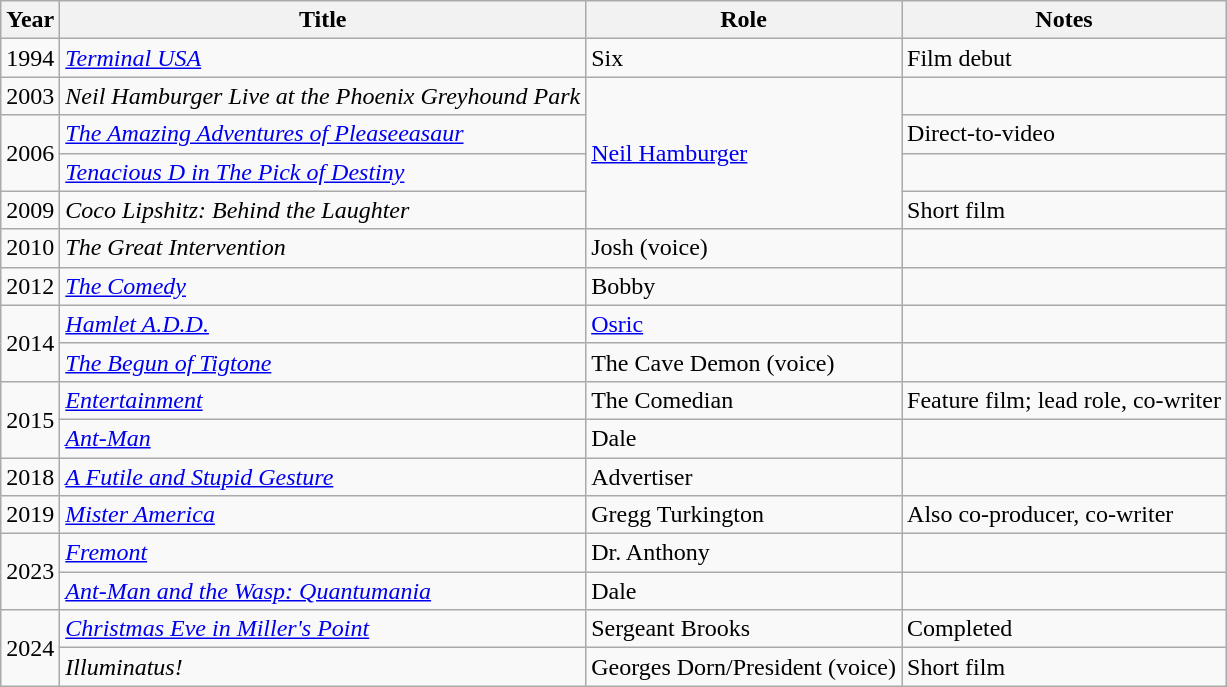<table class = "wikitable sortable">
<tr>
<th>Year</th>
<th>Title</th>
<th>Role</th>
<th>Notes</th>
</tr>
<tr>
<td>1994</td>
<td><em><a href='#'>Terminal USA</a></em></td>
<td>Six</td>
<td>Film debut</td>
</tr>
<tr>
<td>2003</td>
<td><em>Neil Hamburger Live at the Phoenix Greyhound Park</em></td>
<td rowspan="4"><a href='#'>Neil Hamburger</a></td>
<td></td>
</tr>
<tr>
<td rowspan="2">2006</td>
<td><em><a href='#'>The Amazing Adventures of Pleaseeasaur</a></em></td>
<td>Direct-to-video</td>
</tr>
<tr>
<td><em><a href='#'>Tenacious D in The Pick of Destiny</a></em></td>
<td></td>
</tr>
<tr>
<td>2009</td>
<td><em>Coco Lipshitz: Behind the Laughter</em></td>
<td>Short film</td>
</tr>
<tr>
<td>2010</td>
<td><em>The Great Intervention</em></td>
<td>Josh (voice)</td>
<td></td>
</tr>
<tr>
<td>2012</td>
<td><em><a href='#'>The Comedy</a></em></td>
<td>Bobby</td>
<td></td>
</tr>
<tr>
<td rowspan="2">2014</td>
<td><em><a href='#'>Hamlet A.D.D.</a></em></td>
<td><a href='#'>Osric</a></td>
<td></td>
</tr>
<tr>
<td><em><a href='#'>The Begun of Tigtone</a></em></td>
<td>The Cave Demon (voice)</td>
</tr>
<tr>
<td rowspan="2">2015</td>
<td><em><a href='#'>Entertainment</a></em></td>
<td>The Comedian</td>
<td>Feature film; lead role, co-writer</td>
</tr>
<tr>
<td><em><a href='#'>Ant-Man</a></em></td>
<td>Dale</td>
<td></td>
</tr>
<tr>
<td>2018</td>
<td><em><a href='#'>A Futile and Stupid Gesture</a></em></td>
<td>Advertiser</td>
<td></td>
</tr>
<tr>
<td>2019</td>
<td><em><a href='#'>Mister America</a></em></td>
<td>Gregg Turkington</td>
<td>Also co-producer, co-writer</td>
</tr>
<tr>
<td rowspan="2">2023</td>
<td><em><a href='#'>Fremont</a></em></td>
<td>Dr. Anthony</td>
<td></td>
</tr>
<tr>
<td><em><a href='#'>Ant-Man and the Wasp: Quantumania</a></em></td>
<td>Dale</td>
<td></td>
</tr>
<tr>
<td rowspan="2">2024</td>
<td><em><a href='#'>Christmas Eve in Miller's Point</a></em></td>
<td>Sergeant Brooks</td>
<td>Completed</td>
</tr>
<tr>
<td><em>Illuminatus!</em></td>
<td>Georges Dorn/President (voice)</td>
<td>Short film</td>
</tr>
</table>
